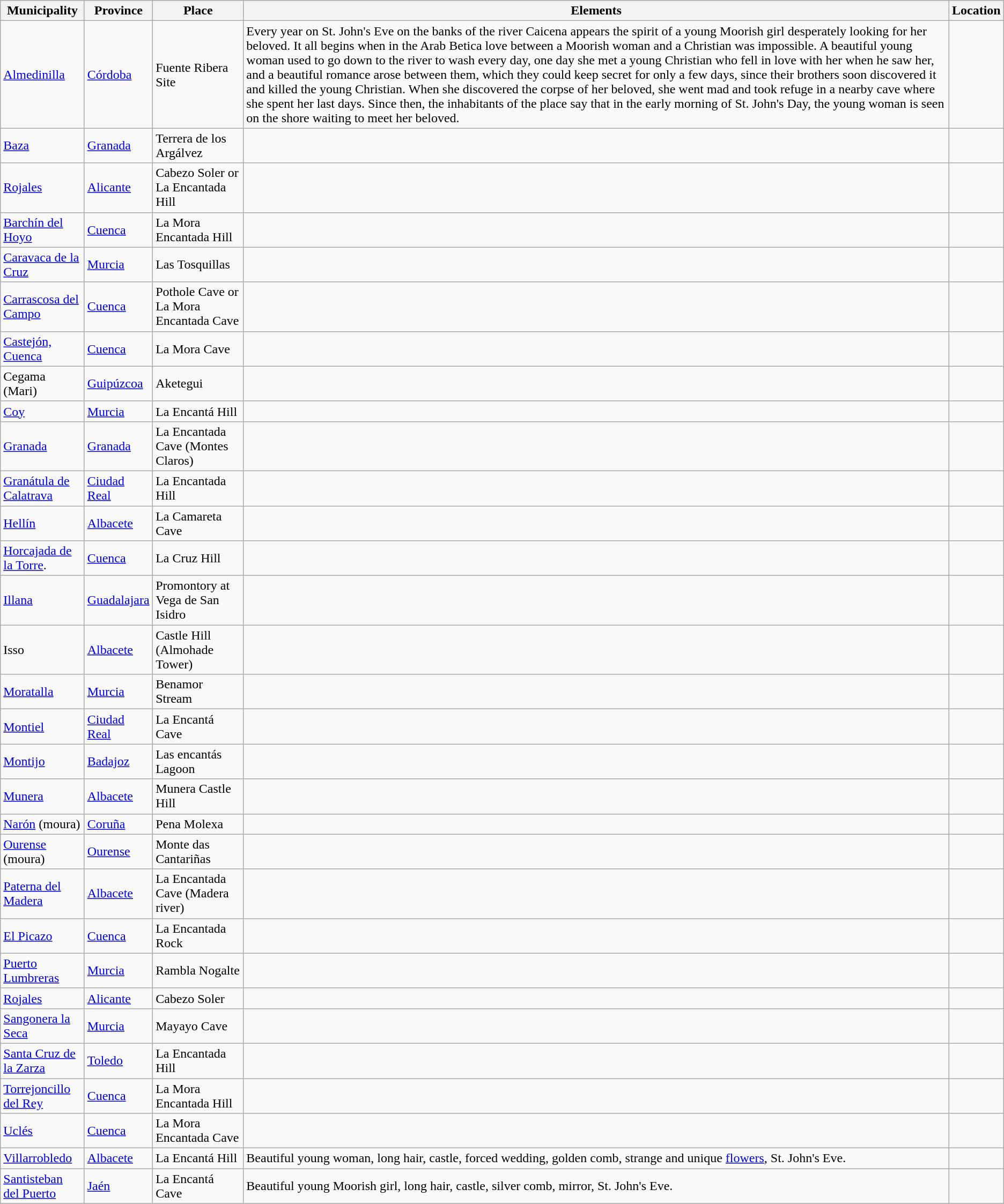<table class="wikitable">
<tr>
<th>Municipality</th>
<th>Province</th>
<th>Place</th>
<th>Elements</th>
<th>Location</th>
</tr>
<tr>
<td><a href='#'>Almedinilla</a></td>
<td><a href='#'>Córdoba</a></td>
<td>Fuente Ribera Site</td>
<td>Every year on St. John's Eve on the banks of the river Caicena appears the spirit of a young Moorish girl desperately looking for her beloved. It all begins when in the Arab Betica love between a Moorish woman and a Christian was impossible. A beautiful young woman used to go down to the river to wash every day, one day she met a young Christian who fell in love with her when he saw her, and a beautiful romance arose between them, which they could keep secret for only a few days, since their brothers soon discovered it and killed the young Christian. When she discovered the corpse of her beloved, she went mad and took refuge in a nearby cave where she spent her last days. Since then, the inhabitants of the place say that in the early morning of St. John's Day, the young woman is seen on the shore waiting to meet her beloved.</td>
<td></td>
</tr>
<tr>
<td><a href='#'>Baza</a></td>
<td><a href='#'>Granada</a></td>
<td>Terrera de los Argálvez</td>
<td></td>
<td></td>
</tr>
<tr>
<td><a href='#'>Rojales</a></td>
<td><a href='#'>Alicante</a></td>
<td>Cabezo Soler or La Encantada Hill</td>
<td></td>
<td></td>
</tr>
<tr>
<td><a href='#'>Barchín del Hoyo</a></td>
<td><a href='#'>Cuenca</a></td>
<td>La Mora Encantada Hill</td>
<td></td>
<td></td>
</tr>
<tr>
<td><a href='#'>Caravaca de la Cruz</a></td>
<td><a href='#'>Murcia</a></td>
<td>Las Tosquillas</td>
<td></td>
<td></td>
</tr>
<tr>
<td><a href='#'>Carrascosa del Campo</a></td>
<td><a href='#'>Cuenca</a></td>
<td>Pothole Cave or La Mora Encantada Cave</td>
<td></td>
<td></td>
</tr>
<tr>
<td><a href='#'>Castejón, Cuenca</a></td>
<td><a href='#'>Cuenca</a></td>
<td>La Mora Cave</td>
<td></td>
<td></td>
</tr>
<tr>
<td>Cegama (Mari)</td>
<td><a href='#'>Guipúzcoa</a></td>
<td>Aketegui</td>
<td></td>
<td></td>
</tr>
<tr>
<td><a href='#'>Coy</a></td>
<td><a href='#'>Murcia</a></td>
<td>La Encantá Hill</td>
<td></td>
<td></td>
</tr>
<tr>
<td><a href='#'>Granada</a></td>
<td><a href='#'>Granada</a></td>
<td>La Encantada Cave (Montes Claros)</td>
<td></td>
<td></td>
</tr>
<tr>
<td><a href='#'>Granátula de Calatrava</a></td>
<td><a href='#'>Ciudad Real</a></td>
<td>La Encantada Hill</td>
<td></td>
<td></td>
</tr>
<tr>
<td><a href='#'>Hellín</a></td>
<td><a href='#'>Albacete</a></td>
<td>La Camareta Cave</td>
<td></td>
<td></td>
</tr>
<tr>
<td><a href='#'>Horcajada de la Torre</a>.</td>
<td><a href='#'>Cuenca</a></td>
<td>La Cruz Hill</td>
<td></td>
<td></td>
</tr>
<tr>
<td><a href='#'>Illana</a></td>
<td><a href='#'>Guadalajara</a></td>
<td>Promontory at Vega de San Isidro</td>
<td></td>
<td></td>
</tr>
<tr>
<td>Isso</td>
<td><a href='#'>Albacete</a></td>
<td>Castle Hill (Almohade Tower)</td>
<td></td>
<td></td>
</tr>
<tr>
<td><a href='#'>Moratalla</a></td>
<td><a href='#'>Murcia</a></td>
<td>Benamor Stream</td>
<td></td>
<td></td>
</tr>
<tr>
<td><a href='#'>Montiel</a></td>
<td><a href='#'>Ciudad Real</a></td>
<td>La Encantá Cave</td>
<td></td>
<td></td>
</tr>
<tr>
<td><a href='#'>Montijo</a></td>
<td><a href='#'>Badajoz</a></td>
<td>Las encantás Lagoon</td>
<td></td>
<td></td>
</tr>
<tr>
<td><a href='#'>Munera</a></td>
<td><a href='#'>Albacete</a></td>
<td>Munera Castle Hill</td>
<td></td>
<td></td>
</tr>
<tr>
<td><a href='#'>Narón</a> (moura)</td>
<td><a href='#'>Coruña</a></td>
<td>Pena Molexa</td>
<td></td>
<td></td>
</tr>
<tr>
<td><a href='#'>Ourense</a> (moura)</td>
<td><a href='#'>Ourense</a></td>
<td>Monte das Cantariñas</td>
<td></td>
<td></td>
</tr>
<tr>
<td><a href='#'>Paterna del Madera</a></td>
<td><a href='#'>Albacete</a></td>
<td>La Encantada Cave (Madera river)</td>
<td></td>
<td></td>
</tr>
<tr>
<td><a href='#'>El Picazo</a></td>
<td><a href='#'>Cuenca</a></td>
<td>La Encantada Rock</td>
<td></td>
<td></td>
</tr>
<tr>
<td><a href='#'>Puerto Lumbreras</a></td>
<td><a href='#'>Murcia</a></td>
<td>Rambla Nogalte</td>
<td></td>
<td></td>
</tr>
<tr>
<td><a href='#'>Rojales</a></td>
<td><a href='#'>Alicante</a></td>
<td>Cabezo Soler</td>
<td></td>
<td></td>
</tr>
<tr>
<td><a href='#'>Sangonera la Seca</a></td>
<td><a href='#'>Murcia</a></td>
<td>Mayayo Cave</td>
<td></td>
<td></td>
</tr>
<tr>
<td><a href='#'>Santa Cruz de la Zarza</a></td>
<td><a href='#'>Toledo</a></td>
<td>La Encantada Hill</td>
<td></td>
<td></td>
</tr>
<tr>
<td><a href='#'>Torrejoncillo del Rey</a></td>
<td><a href='#'>Cuenca</a></td>
<td>La Mora Encantada Hill</td>
<td></td>
<td></td>
</tr>
<tr>
<td><a href='#'>Uclés</a></td>
<td><a href='#'>Cuenca</a></td>
<td>La Mora Encantada Cave</td>
<td></td>
<td></td>
</tr>
<tr>
<td><a href='#'>Villarrobledo</a></td>
<td><a href='#'>Albacete</a></td>
<td>La Encantá Hill</td>
<td>Beautiful young woman, long hair, castle, forced wedding, golden comb, strange and unique <a href='#'>flowers</a>, St. John's Eve.</td>
<td></td>
</tr>
<tr>
<td><a href='#'>Santisteban del Puerto</a></td>
<td><a href='#'>Jaén</a></td>
<td>La Encantá Cave</td>
<td>Beautiful young Moorish girl, long hair, castle, silver comb, mirror, St. John's Eve.</td>
<td></td>
</tr>
</table>
